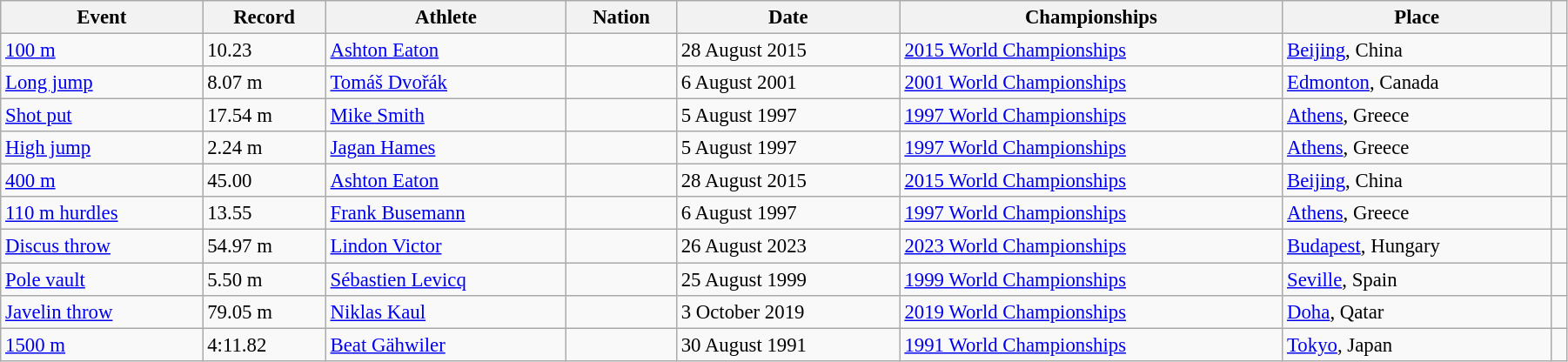<table class="wikitable" style="font-size:95%; width: 95%;">
<tr>
<th>Event</th>
<th>Record</th>
<th>Athlete</th>
<th>Nation</th>
<th>Date</th>
<th>Championships</th>
<th>Place</th>
<th></th>
</tr>
<tr>
<td><a href='#'>100 m</a></td>
<td>10.23</td>
<td><a href='#'>Ashton Eaton</a></td>
<td></td>
<td>28 August 2015</td>
<td><a href='#'>2015 World Championships</a></td>
<td><a href='#'>Beijing</a>, China</td>
<td></td>
</tr>
<tr>
<td><a href='#'>Long jump</a></td>
<td>8.07 m</td>
<td><a href='#'>Tomáš Dvořák</a></td>
<td></td>
<td>6 August 2001</td>
<td><a href='#'>2001 World Championships</a></td>
<td><a href='#'>Edmonton</a>, Canada</td>
<td></td>
</tr>
<tr>
<td><a href='#'>Shot put</a></td>
<td>17.54 m</td>
<td><a href='#'>Mike Smith</a></td>
<td></td>
<td>5 August 1997</td>
<td><a href='#'>1997 World Championships</a></td>
<td><a href='#'>Athens</a>, Greece</td>
<td></td>
</tr>
<tr>
<td><a href='#'>High jump</a></td>
<td>2.24 m</td>
<td><a href='#'>Jagan Hames</a></td>
<td></td>
<td>5 August 1997</td>
<td><a href='#'>1997 World Championships</a></td>
<td><a href='#'>Athens</a>, Greece</td>
<td></td>
</tr>
<tr>
<td><a href='#'>400 m</a></td>
<td>45.00</td>
<td><a href='#'>Ashton Eaton</a></td>
<td></td>
<td>28 August 2015</td>
<td><a href='#'>2015 World Championships</a></td>
<td><a href='#'>Beijing</a>, China</td>
<td></td>
</tr>
<tr>
<td><a href='#'>110 m hurdles</a></td>
<td>13.55</td>
<td><a href='#'>Frank Busemann</a></td>
<td></td>
<td>6 August 1997</td>
<td><a href='#'>1997 World Championships</a></td>
<td><a href='#'>Athens</a>, Greece</td>
<td></td>
</tr>
<tr>
<td><a href='#'>Discus throw</a></td>
<td>54.97 m</td>
<td><a href='#'>Lindon Victor</a></td>
<td></td>
<td>26 August 2023</td>
<td><a href='#'>2023 World Championships</a></td>
<td><a href='#'>Budapest</a>, Hungary</td>
<td></td>
</tr>
<tr>
<td><a href='#'>Pole vault</a></td>
<td>5.50 m</td>
<td><a href='#'>Sébastien Levicq</a></td>
<td></td>
<td>25 August 1999</td>
<td><a href='#'>1999 World Championships</a></td>
<td><a href='#'>Seville</a>, Spain</td>
<td></td>
</tr>
<tr>
<td><a href='#'>Javelin throw</a></td>
<td>79.05 m</td>
<td><a href='#'>Niklas Kaul</a></td>
<td></td>
<td>3 October 2019</td>
<td><a href='#'>2019 World Championships</a></td>
<td><a href='#'>Doha</a>, Qatar</td>
<td></td>
</tr>
<tr>
<td><a href='#'>1500 m</a></td>
<td>4:11.82</td>
<td><a href='#'>Beat Gähwiler</a></td>
<td></td>
<td>30 August 1991</td>
<td><a href='#'>1991 World Championships</a></td>
<td><a href='#'>Tokyo</a>, Japan</td>
<td></td>
</tr>
</table>
